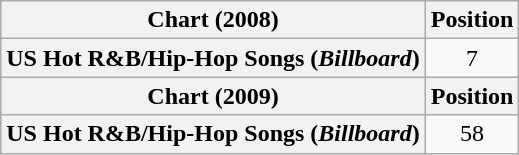<table class="wikitable plainrowheaders">
<tr>
<th scope="col">Chart (2008)</th>
<th scope="col">Position</th>
</tr>
<tr>
<th scope="row">US Hot R&B/Hip-Hop Songs (<em>Billboard</em>)</th>
<td style="text-align:center">7</td>
</tr>
<tr>
<th scope="col">Chart (2009)</th>
<th scope="col">Position</th>
</tr>
<tr>
<th scope="row">US Hot R&B/Hip-Hop Songs (<em>Billboard</em>)</th>
<td style="text-align:center">58</td>
</tr>
</table>
